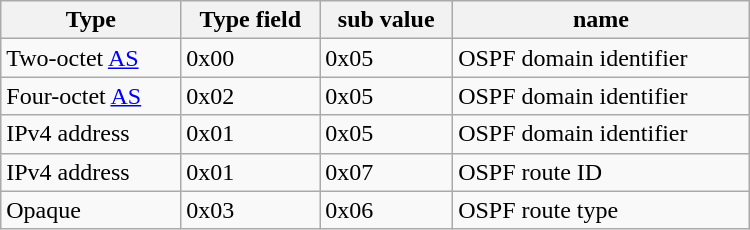<table class="wikitable  floatright mw-collapsible" style="width: 500px;">
<tr>
<th>Type</th>
<th>Type field</th>
<th>sub value</th>
<th>name</th>
</tr>
<tr>
<td>Two-octet <a href='#'>AS</a></td>
<td>0x00</td>
<td>0x05</td>
<td>OSPF domain identifier</td>
</tr>
<tr>
<td>Four-octet <a href='#'>AS</a></td>
<td>0x02</td>
<td>0x05</td>
<td>OSPF domain identifier</td>
</tr>
<tr>
<td>IPv4 address</td>
<td>0x01</td>
<td>0x05</td>
<td>OSPF domain identifier</td>
</tr>
<tr>
<td>IPv4 address</td>
<td>0x01</td>
<td>0x07</td>
<td>OSPF route ID</td>
</tr>
<tr>
<td>Opaque</td>
<td>0x03</td>
<td>0x06</td>
<td>OSPF route type</td>
</tr>
</table>
